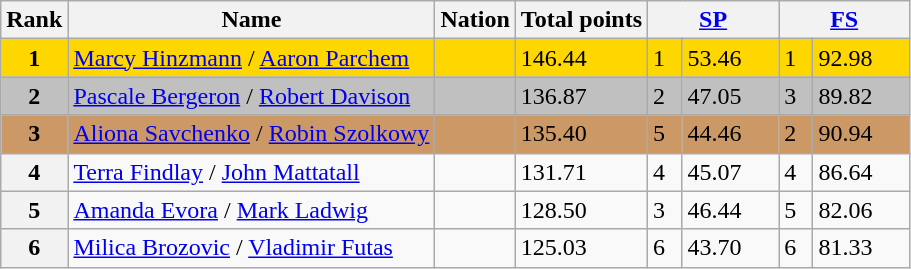<table class="wikitable">
<tr>
<th>Rank</th>
<th>Name</th>
<th>Nation</th>
<th>Total points</th>
<th colspan="2" width="80px"><a href='#'>SP</a></th>
<th colspan="2" width="80px"><a href='#'>FS</a></th>
</tr>
<tr bgcolor="gold">
<td align="center"><strong>1</strong></td>
<td><a href='#'>Marcy Hinzmann</a> / <a href='#'>Aaron Parchem</a></td>
<td></td>
<td>146.44</td>
<td>1</td>
<td>53.46</td>
<td>1</td>
<td>92.98</td>
</tr>
<tr bgcolor="silver">
<td align="center"><strong>2</strong></td>
<td><a href='#'>Pascale Bergeron</a> / <a href='#'>Robert Davison</a></td>
<td></td>
<td>136.87</td>
<td>2</td>
<td>47.05</td>
<td>3</td>
<td>89.82</td>
</tr>
<tr bgcolor="cc9966">
<td align="center"><strong>3</strong></td>
<td><a href='#'>Aliona Savchenko</a> / <a href='#'>Robin Szolkowy</a></td>
<td></td>
<td>135.40</td>
<td>5</td>
<td>44.46</td>
<td>2</td>
<td>90.94</td>
</tr>
<tr>
<th>4</th>
<td><a href='#'>Terra Findlay</a> / <a href='#'>John Mattatall</a></td>
<td></td>
<td>131.71</td>
<td>4</td>
<td>45.07</td>
<td>4</td>
<td>86.64</td>
</tr>
<tr>
<th>5</th>
<td><a href='#'>Amanda Evora</a> / <a href='#'>Mark Ladwig</a></td>
<td></td>
<td>128.50</td>
<td>3</td>
<td>46.44</td>
<td>5</td>
<td>82.06</td>
</tr>
<tr>
<th>6</th>
<td><a href='#'>Milica Brozovic</a> / <a href='#'>Vladimir Futas</a></td>
<td></td>
<td>125.03</td>
<td>6</td>
<td>43.70</td>
<td>6</td>
<td>81.33</td>
</tr>
</table>
